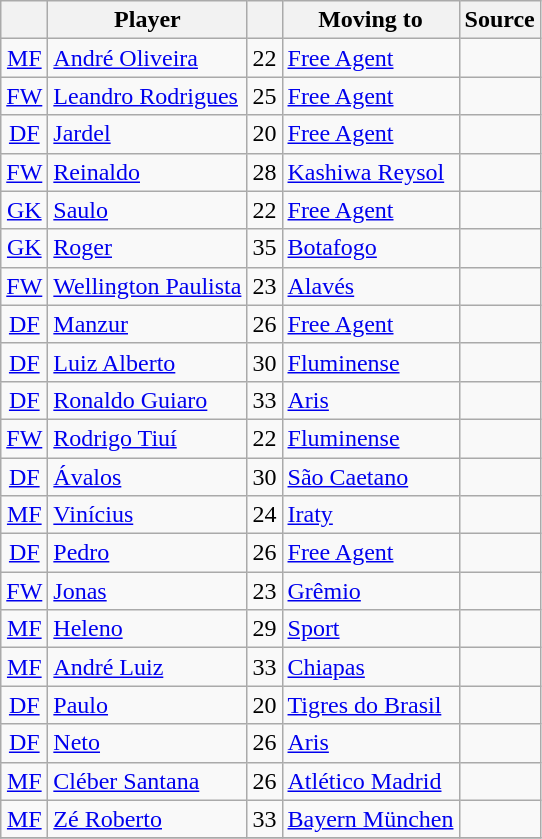<table class="wikitable sortable" style="text-align:center;">
<tr>
<th></th>
<th>Player</th>
<th></th>
<th>Moving to</th>
<th>Source</th>
</tr>
<tr --->
<td><a href='#'>MF</a></td>
<td style="text-align:left;"> <a href='#'>André Oliveira</a></td>
<td>22</td>
<td style="text-align:left;"><a href='#'>Free Agent</a></td>
<td></td>
</tr>
<tr --->
<td><a href='#'>FW</a></td>
<td style="text-align:left;"> <a href='#'>Leandro Rodrigues</a></td>
<td>25</td>
<td style="text-align:left;"><a href='#'>Free Agent</a></td>
<td></td>
</tr>
<tr --->
<td><a href='#'>DF</a></td>
<td style="text-align:left;"> <a href='#'>Jardel</a></td>
<td>20</td>
<td style="text-align:left;"><a href='#'>Free Agent</a></td>
<td></td>
</tr>
<tr --->
<td><a href='#'>FW</a></td>
<td style="text-align:left;"> <a href='#'>Reinaldo</a></td>
<td>28</td>
<td style="text-align:left;"><a href='#'>Kashiwa Reysol</a> </td>
<td></td>
</tr>
<tr --->
<td><a href='#'>GK</a></td>
<td style="text-align:left;"> <a href='#'>Saulo</a></td>
<td>22</td>
<td style="text-align:left;"><a href='#'>Free Agent</a></td>
<td></td>
</tr>
<tr --->
<td><a href='#'>GK</a></td>
<td style="text-align:left;"> <a href='#'>Roger</a></td>
<td>35</td>
<td style="text-align:left;"><a href='#'>Botafogo</a></td>
<td></td>
</tr>
<tr --->
<td><a href='#'>FW</a></td>
<td style="text-align:left;"> <a href='#'>Wellington Paulista</a></td>
<td>23</td>
<td style="text-align:left;"><a href='#'>Alavés</a> </td>
<td></td>
</tr>
<tr --->
<td><a href='#'>DF</a></td>
<td style="text-align:left;"> <a href='#'>Manzur</a></td>
<td>26</td>
<td style="text-align:left;"><a href='#'>Free Agent</a></td>
<td></td>
</tr>
<tr --->
<td><a href='#'>DF</a></td>
<td style="text-align:left;"> <a href='#'>Luiz Alberto</a></td>
<td>30</td>
<td style="text-align:left;"><a href='#'>Fluminense</a></td>
<td></td>
</tr>
<tr --->
<td><a href='#'>DF</a></td>
<td style="text-align:left;"> <a href='#'>Ronaldo Guiaro</a></td>
<td>33</td>
<td style="text-align:left;"><a href='#'>Aris</a> </td>
<td></td>
</tr>
<tr --->
<td><a href='#'>FW</a></td>
<td style="text-align:left;"> <a href='#'>Rodrigo Tiuí</a></td>
<td>22</td>
<td style="text-align:left;"><a href='#'>Fluminense</a></td>
<td></td>
</tr>
<tr --->
<td><a href='#'>DF</a></td>
<td style="text-align:left;"> <a href='#'>Ávalos</a></td>
<td>30</td>
<td style="text-align:left;"><a href='#'>São Caetano</a></td>
<td></td>
</tr>
<tr --->
<td><a href='#'>MF</a></td>
<td style="text-align:left;"> <a href='#'>Vinícius</a></td>
<td>24</td>
<td style="text-align:left;"><a href='#'>Iraty</a></td>
<td></td>
</tr>
<tr --->
<td><a href='#'>DF</a></td>
<td style="text-align:left;"> <a href='#'>Pedro</a></td>
<td>26</td>
<td style="text-align:left;"><a href='#'>Free Agent</a></td>
<td></td>
</tr>
<tr --->
<td><a href='#'>FW</a></td>
<td style="text-align:left;"> <a href='#'>Jonas</a></td>
<td>23</td>
<td style="text-align:left;"><a href='#'>Grêmio</a></td>
<td></td>
</tr>
<tr --->
<td><a href='#'>MF</a></td>
<td style="text-align:left;"> <a href='#'>Heleno</a></td>
<td>29</td>
<td style="text-align:left;"><a href='#'>Sport</a></td>
<td></td>
</tr>
<tr --->
<td><a href='#'>MF</a></td>
<td style="text-align:left;"> <a href='#'>André Luiz</a></td>
<td>33</td>
<td style="text-align:left;"><a href='#'>Chiapas</a> </td>
<td></td>
</tr>
<tr --->
<td><a href='#'>DF</a></td>
<td style="text-align:left;"> <a href='#'>Paulo</a></td>
<td>20</td>
<td style="text-align:left;"><a href='#'>Tigres do Brasil</a></td>
<td></td>
</tr>
<tr --->
<td><a href='#'>DF</a></td>
<td style="text-align:left;"> <a href='#'>Neto</a></td>
<td>26</td>
<td style="text-align:left;"><a href='#'>Aris</a> </td>
<td></td>
</tr>
<tr --->
<td><a href='#'>MF</a></td>
<td style="text-align:left;"> <a href='#'>Cléber Santana</a></td>
<td>26</td>
<td style="text-align:left;"><a href='#'>Atlético Madrid</a> </td>
<td></td>
</tr>
<tr --->
<td><a href='#'>MF</a></td>
<td style="text-align:left;"> <a href='#'>Zé Roberto</a></td>
<td>33</td>
<td style="text-align:left;"><a href='#'>Bayern München</a> </td>
<td></td>
</tr>
<tr --->
</tr>
</table>
